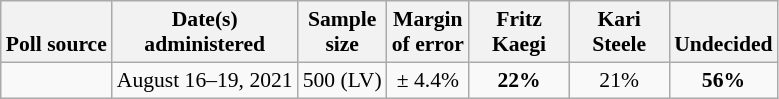<table class="wikitable" style="font-size:90%;text-align:center;">
<tr valign=bottom>
<th>Poll source</th>
<th>Date(s)<br>administered</th>
<th>Sample<br>size</th>
<th>Margin<br>of error</th>
<th style="width:60px;">Fritz<br>Kaegi</th>
<th style="width:60px;">Kari<br>Steele</th>
<th>Undecided</th>
</tr>
<tr>
<td style="text-align:left;"></td>
<td>August 16–19, 2021</td>
<td>500 (LV)</td>
<td>± 4.4%</td>
<td><strong>22%</strong></td>
<td>21%</td>
<td><strong>56%</strong></td>
</tr>
</table>
